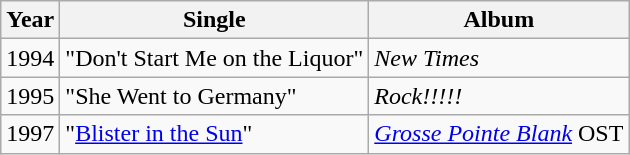<table class="wikitable">
<tr>
<th>Year</th>
<th>Single</th>
<th>Album</th>
</tr>
<tr>
<td>1994</td>
<td>"Don't Start Me on the Liquor"</td>
<td><em>New Times</em></td>
</tr>
<tr>
<td>1995</td>
<td>"She Went to Germany"</td>
<td><em>Rock!!!!!</em></td>
</tr>
<tr>
<td>1997</td>
<td>"<a href='#'>Blister in the Sun</a>"</td>
<td><em><a href='#'>Grosse Pointe Blank</a></em> OST</td>
</tr>
</table>
